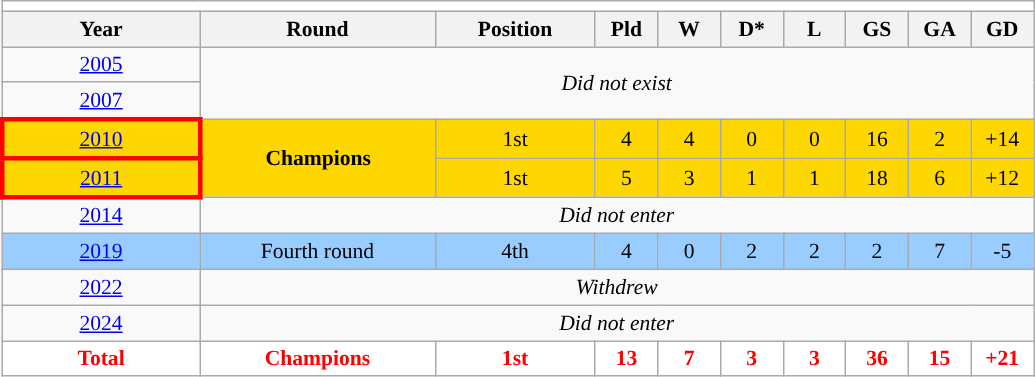<table class="wikitable" style="text-align: center;font-size:90%;">
<tr>
<th colspan="10" style="background: #FFFFFF; color: red;"><a href='#'></a></th>
</tr>
<tr>
<th width=125>Year</th>
<th width=150>Round</th>
<th width=100>Position</th>
<th width=35>Pld</th>
<th width=35>W</th>
<th width=35>D*</th>
<th width=35>L</th>
<th width=35>GS</th>
<th width=35>GA</th>
<th width=35>GD</th>
</tr>
<tr>
<td> <a href='#'>2005</a></td>
<td colspan=9 rowspan=2><em>Did not exist</em></td>
</tr>
<tr>
<td> <a href='#'>2007</a></td>
</tr>
<tr style="background:gold;">
<td style="border:3px solid red;"> <a href='#'>2010</a></td>
<td rowspan=2><strong>Champions</strong></td>
<td>1st</td>
<td>4</td>
<td>4</td>
<td>0</td>
<td>0</td>
<td>16</td>
<td>2</td>
<td>+14</td>
</tr>
<tr style="background:gold;">
<td style="border:3px solid red;"> <a href='#'>2011</a></td>
<td>1st</td>
<td>5</td>
<td>3</td>
<td>1</td>
<td>1</td>
<td>18</td>
<td>6</td>
<td>+12</td>
</tr>
<tr>
<td> <a href='#'>2014</a></td>
<td colspan=9><em>Did not enter</em></td>
</tr>
<tr style="background:#9acdff;">
<td> <a href='#'>2019</a></td>
<td>Fourth round</td>
<td>4th</td>
<td>4</td>
<td>0</td>
<td>2</td>
<td>2</td>
<td>2</td>
<td>7</td>
<td>-5</td>
</tr>
<tr>
<td> <a href='#'>2022</a></td>
<td colspan=9><em>Withdrew</em></td>
</tr>
<tr>
<td> <a href='#'>2024</a></td>
<td colspan=9><em>Did not enter</em></td>
</tr>
<tr>
<td colspan=1 style="background: #FFFFFF; color: red;"><strong>Total</strong></td>
<td style="background: #FFFFFF; color: red;"><strong>Champions</strong></td>
<td style="background: #FFFFFF; color: red;"><strong>1st</strong></td>
<td style="background: #FFFFFF; color: red;"><strong>13</strong></td>
<td style="background: #FFFFFF; color: red;"><strong>7</strong></td>
<td style="background: #FFFFFF; color: red;"><strong>3</strong></td>
<td style="background: #FFFFFF; color: red;"><strong>3</strong></td>
<td style="background: #FFFFFF; color: red;"><strong>36</strong></td>
<td style="background: #FFFFFF; color: red;"><strong>15</strong></td>
<td style="background: #FFFFFF; color: red;"><strong>+21</strong></td>
</tr>
</table>
